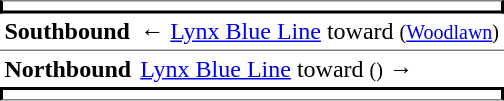<table border=0 cellspacing=0 cellpadding=3>
<tr>
<td style="border-top:solid 1px gray;border-right:solid 2px black;border-left:solid 2px black;border-bottom:solid 2px black;text-align:center;" colspan=2></td>
</tr>
<tr>
<td style="border-bottom:solid 1px gray;"><span><strong>Southbound</strong></span></td>
<td style="border-bottom:solid 1px gray;">← <a href='#'>Lynx Blue Line</a> toward  <small>(<a href='#'>Woodlawn</a>)</small></td>
</tr>
<tr>
<td style="border-bottom:solid 0px gray;"><span><strong>Northbound</strong></span></td>
<td style="border-bottom:solid 0px gray;"><a href='#'>Lynx Blue Line</a> toward  <small>()</small> →</td>
</tr>
<tr>
<td style="border-top:solid 2px black;border-right:solid 2px black;border-left:solid 2px black;border-bottom:solid 1px gray;text-align:center;" colspan=2></td>
</tr>
</table>
